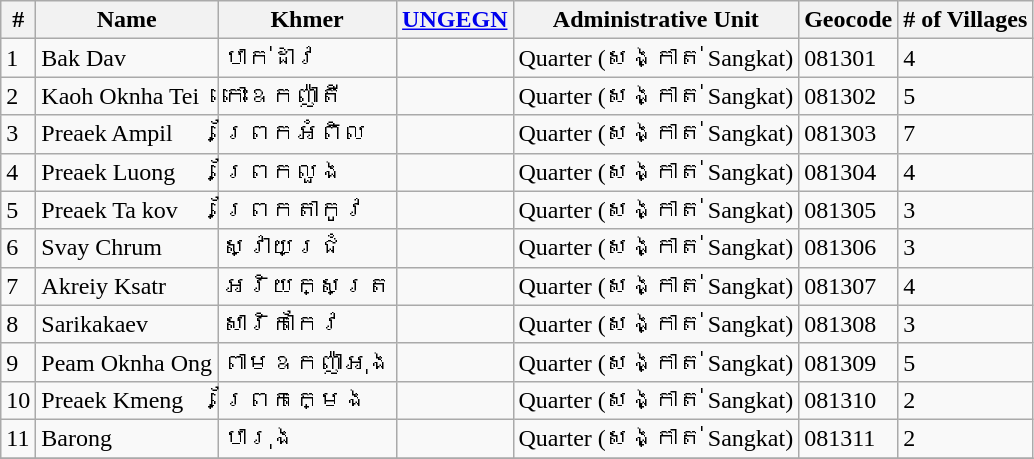<table class="wikitable sortable">
<tr>
<th>#</th>
<th>Name</th>
<th>Khmer</th>
<th><a href='#'>UNGEGN</a></th>
<th>Administrative Unit</th>
<th>Geocode</th>
<th># of Villages</th>
</tr>
<tr>
<td>1</td>
<td>Bak Dav</td>
<td>បាក់ដាវ</td>
<td></td>
<td>Quarter (សង្កាត់ Sangkat)</td>
<td>081301</td>
<td>4</td>
</tr>
<tr>
<td>2</td>
<td>Kaoh Oknha Tei</td>
<td>កោះឧកញ៉ាតី</td>
<td></td>
<td>Quarter (សង្កាត់ Sangkat)</td>
<td>081302</td>
<td>5</td>
</tr>
<tr>
<td>3</td>
<td>Preaek Ampil</td>
<td>ព្រែកអំពិល</td>
<td></td>
<td>Quarter (សង្កាត់ Sangkat)</td>
<td>081303</td>
<td>7</td>
</tr>
<tr>
<td>4</td>
<td>Preaek Luong</td>
<td>ព្រែកលួង</td>
<td></td>
<td>Quarter (សង្កាត់ Sangkat)</td>
<td>081304</td>
<td>4</td>
</tr>
<tr>
<td>5</td>
<td>Preaek Ta kov</td>
<td>ព្រែកតាកូវ</td>
<td></td>
<td>Quarter (សង្កាត់ Sangkat)</td>
<td>081305</td>
<td>3</td>
</tr>
<tr>
<td>6</td>
<td>Svay Chrum</td>
<td>ស្វាយជ្រំ</td>
<td></td>
<td>Quarter (សង្កាត់ Sangkat)</td>
<td>081306</td>
<td>3</td>
</tr>
<tr>
<td>7</td>
<td>Akreiy Ksatr</td>
<td>អរិយក្សត្រ</td>
<td></td>
<td>Quarter (សង្កាត់ Sangkat)</td>
<td>081307</td>
<td>4</td>
</tr>
<tr>
<td>8</td>
<td>Sarikakaev</td>
<td>សារិកាកែវ</td>
<td></td>
<td>Quarter (សង្កាត់ Sangkat)</td>
<td>081308</td>
<td>3</td>
</tr>
<tr>
<td>9</td>
<td>Peam Oknha Ong</td>
<td>ពាមឧកញ៉ាអុង</td>
<td></td>
<td>Quarter (សង្កាត់ Sangkat)</td>
<td>081309</td>
<td>5</td>
</tr>
<tr>
<td>10</td>
<td>Preaek Kmeng</td>
<td>ព្រែកក្មេង</td>
<td></td>
<td>Quarter (សង្កាត់ Sangkat)</td>
<td>081310</td>
<td>2</td>
</tr>
<tr>
<td>11</td>
<td>Barong</td>
<td>បារុង</td>
<td></td>
<td>Quarter (សង្កាត់ Sangkat)</td>
<td>081311</td>
<td>2</td>
</tr>
<tr>
</tr>
</table>
